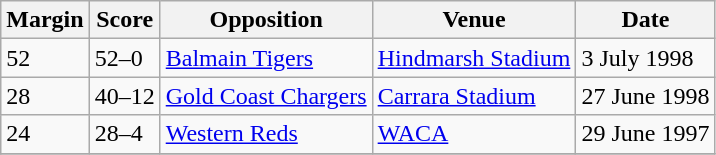<table class="wikitable" style="text-align:left;">
<tr>
<th>Margin</th>
<th>Score</th>
<th>Opposition</th>
<th>Venue</th>
<th>Date</th>
</tr>
<tr>
<td>52</td>
<td>52–0</td>
<td> <a href='#'>Balmain Tigers</a></td>
<td><a href='#'>Hindmarsh Stadium</a></td>
<td>3 July 1998</td>
</tr>
<tr>
<td>28</td>
<td>40–12</td>
<td> <a href='#'>Gold Coast Chargers</a></td>
<td><a href='#'>Carrara Stadium</a></td>
<td>27 June 1998</td>
</tr>
<tr>
<td>24</td>
<td>28–4</td>
<td> <a href='#'>Western Reds</a></td>
<td><a href='#'>WACA</a></td>
<td>29 June 1997</td>
</tr>
<tr>
</tr>
</table>
